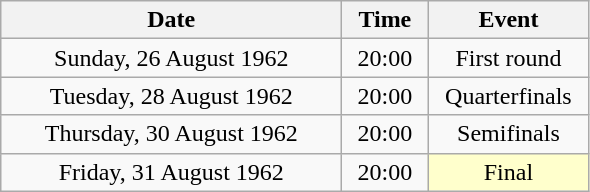<table class = "wikitable" style="text-align:center;">
<tr>
<th width=220>Date</th>
<th width=50>Time</th>
<th width=100>Event</th>
</tr>
<tr>
<td>Sunday, 26 August 1962</td>
<td>20:00</td>
<td>First round</td>
</tr>
<tr>
<td>Tuesday, 28 August 1962</td>
<td>20:00</td>
<td>Quarterfinals</td>
</tr>
<tr>
<td>Thursday, 30 August 1962</td>
<td>20:00</td>
<td>Semifinals</td>
</tr>
<tr>
<td>Friday, 31 August 1962</td>
<td>20:00</td>
<td bgcolor=ffffcc>Final</td>
</tr>
</table>
